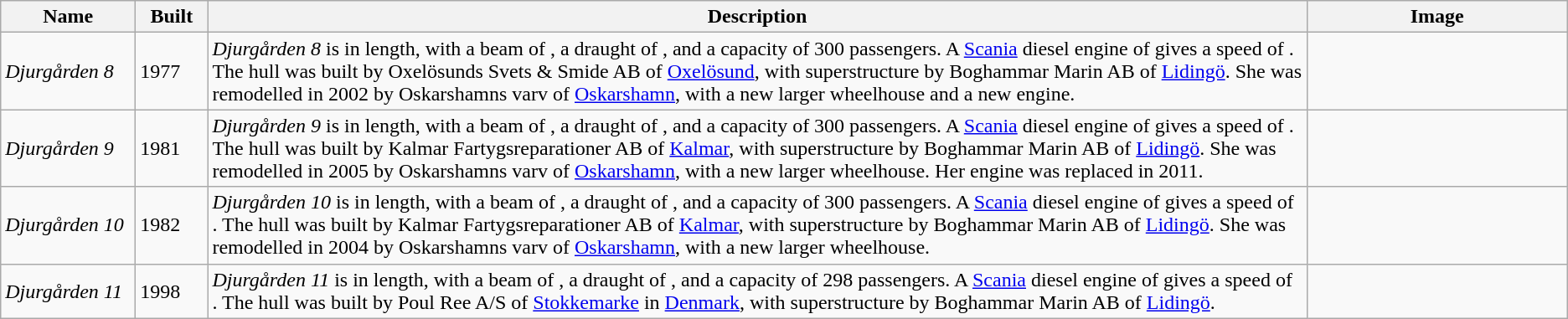<table class="wikitable sortable">
<tr>
<th width="100">Name</th>
<th width="50">Built</th>
<th class="unsortable">Description</th>
<th class="unsortable" width="200">Image</th>
</tr>
<tr ->
<td><em>Djurgården 8</em></td>
<td>1977</td>
<td><em>Djurgården 8</em> is  in length, with a beam of , a draught of , and a capacity of 300 passengers. A <a href='#'>Scania</a> diesel engine of  gives a speed of . The hull was built by Oxelösunds Svets & Smide AB of <a href='#'>Oxelösund</a>, with superstructure by Boghammar Marin AB of <a href='#'>Lidingö</a>. She was remodelled in 2002 by Oskarshamns varv of <a href='#'>Oskarshamn</a>, with a new larger wheelhouse and a new engine.</td>
<td></td>
</tr>
<tr ->
<td><em>Djurgården 9</em></td>
<td>1981</td>
<td><em>Djurgården 9</em> is  in length, with a beam of , a draught of , and a capacity of 300 passengers. A <a href='#'>Scania</a> diesel engine of  gives a speed of . The hull was built by Kalmar Fartygsreparationer AB of <a href='#'>Kalmar</a>, with superstructure by Boghammar Marin AB of <a href='#'>Lidingö</a>. She was remodelled in 2005 by Oskarshamns varv of <a href='#'>Oskarshamn</a>, with a new larger wheelhouse. Her engine was replaced in 2011.</td>
<td></td>
</tr>
<tr ->
<td><em>Djurgården 10</em></td>
<td>1982</td>
<td><em>Djurgården 10</em> is  in length, with a beam of , a draught of , and a capacity of 300 passengers. A <a href='#'>Scania</a> diesel engine of  gives a speed of . The hull was built by Kalmar Fartygsreparationer AB of <a href='#'>Kalmar</a>, with superstructure by Boghammar Marin AB of <a href='#'>Lidingö</a>. She was remodelled in 2004 by Oskarshamns varv of <a href='#'>Oskarshamn</a>, with a new larger wheelhouse.</td>
<td></td>
</tr>
<tr ->
<td><em>Djurgården 11</em></td>
<td>1998</td>
<td><em>Djurgården 11</em> is  in length, with a beam of , a draught of , and a capacity of 298 passengers. A <a href='#'>Scania</a> diesel engine of  gives a speed of . The hull was built by Poul Ree A/S of <a href='#'>Stokkemarke</a> in <a href='#'>Denmark</a>, with superstructure by Boghammar Marin AB of <a href='#'>Lidingö</a>.</td>
<td></td>
</tr>
</table>
